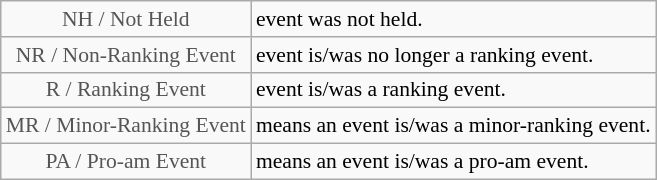<table class="wikitable" style="font-size:90%">
<tr>
<td style="text-align:center; color:#555555;" colspan="4">NH / Not Held</td>
<td>event was not held.</td>
</tr>
<tr>
<td style="text-align:center; color:#555555;" colspan="4">NR / Non-Ranking Event</td>
<td>event is/was no longer a ranking event.</td>
</tr>
<tr>
<td style="text-align:center; color:#555555;" colspan="4">R / Ranking Event</td>
<td>event is/was a ranking event.</td>
</tr>
<tr>
<td style="text-align:center; color:#555555;" colspan="4">MR / Minor-Ranking Event</td>
<td>means an event is/was a minor-ranking event.</td>
</tr>
<tr>
<td style="text-align:center; color:#555555;" colspan="4">PA / Pro-am Event</td>
<td>means an event is/was a pro-am event.</td>
</tr>
</table>
